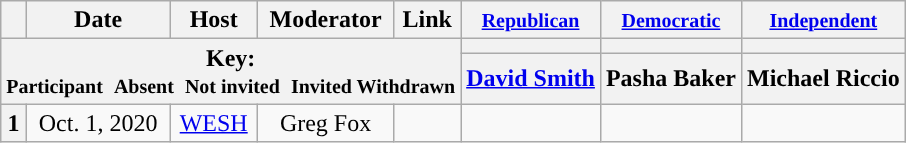<table class="wikitable" style="text-align:center;">
<tr>
<th scope="col"></th>
<th scope="col">Date</th>
<th scope="col">Host</th>
<th scope="col">Moderator</th>
<th scope="col">Link</th>
<th scope="col"><small><a href='#'>Republican</a></small></th>
<th scope="col"><small><a href='#'>Democratic</a></small></th>
<th scope="col"><small><a href='#'>Independent</a></small></th>
</tr>
<tr>
<th colspan="5" rowspan="2">Key:<br> <small>Participant </small>  <small>Absent </small>  <small>Not invited </small>  <small>Invited  Withdrawn</small></th>
<th scope="col" style="background:"></th>
<th scope="col" style="background:"></th>
<th scope="col" style="background:"></th>
</tr>
<tr>
<th scope="col"><a href='#'>David Smith</a></th>
<th scope="col">Pasha Baker</th>
<th scope="col">Michael Riccio</th>
</tr>
<tr>
<th>1</th>
<td style="white-space:nowrap;">Oct. 1, 2020</td>
<td style="white-space:nowrap;"><a href='#'>WESH</a></td>
<td style="white-space:nowrap;">Greg Fox</td>
<td style="white-space:nowrap;"></td>
<td></td>
<td></td>
<td></td>
</tr>
</table>
